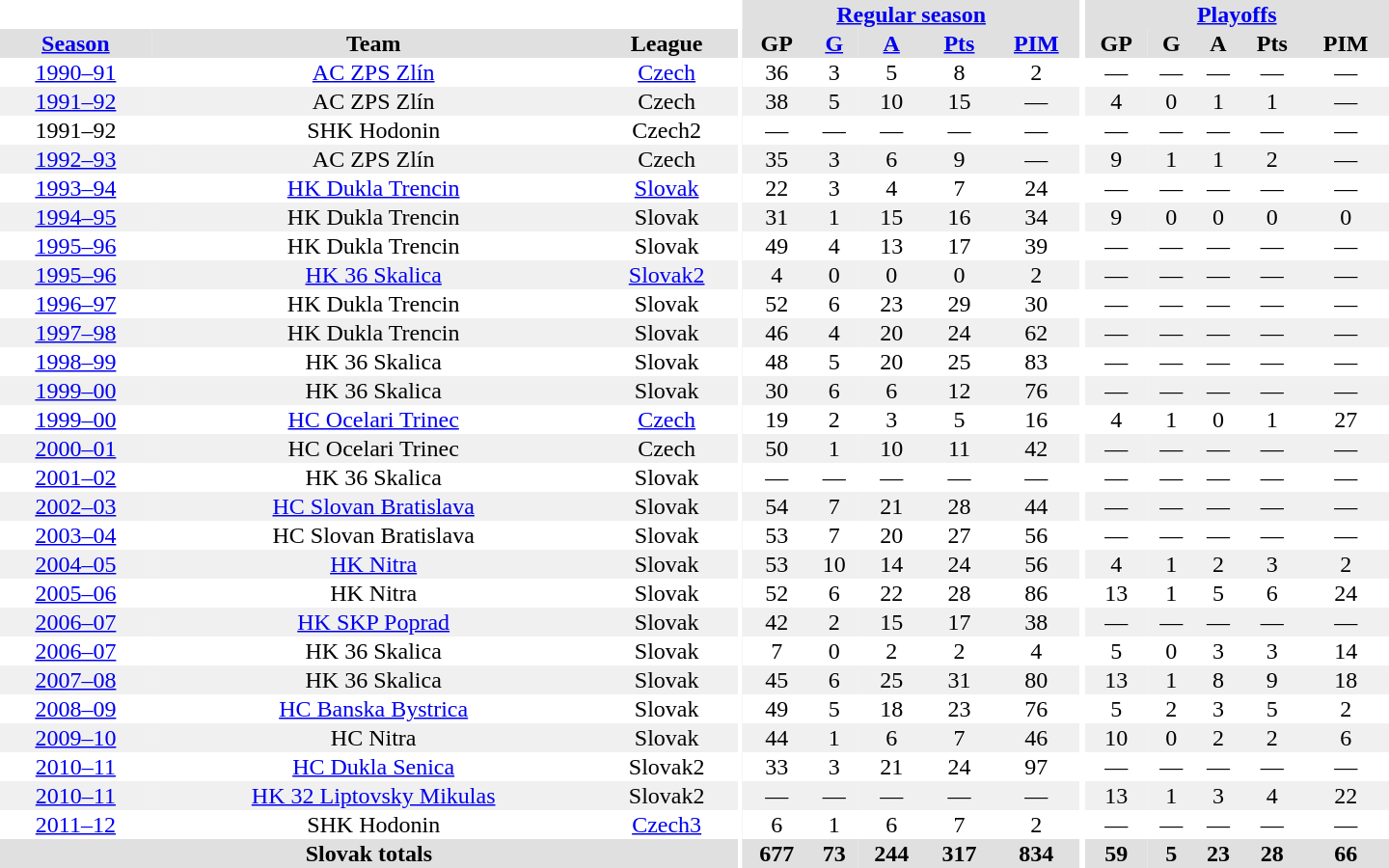<table border="0" cellpadding="1" cellspacing="0" style="text-align:center; width:60em">
<tr bgcolor="#e0e0e0">
<th colspan="3" bgcolor="#ffffff"></th>
<th rowspan="99" bgcolor="#ffffff"></th>
<th colspan="5"><a href='#'>Regular season</a></th>
<th rowspan="99" bgcolor="#ffffff"></th>
<th colspan="5"><a href='#'>Playoffs</a></th>
</tr>
<tr bgcolor="#e0e0e0">
<th><a href='#'>Season</a></th>
<th>Team</th>
<th>League</th>
<th>GP</th>
<th><a href='#'>G</a></th>
<th><a href='#'>A</a></th>
<th><a href='#'>Pts</a></th>
<th><a href='#'>PIM</a></th>
<th>GP</th>
<th>G</th>
<th>A</th>
<th>Pts</th>
<th>PIM</th>
</tr>
<tr>
<td><a href='#'>1990–91</a></td>
<td><a href='#'>AC ZPS Zlín</a></td>
<td><a href='#'>Czech</a></td>
<td>36</td>
<td>3</td>
<td>5</td>
<td>8</td>
<td>2</td>
<td>—</td>
<td>—</td>
<td>—</td>
<td>—</td>
<td>—</td>
</tr>
<tr bgcolor="#f0f0f0">
<td><a href='#'>1991–92</a></td>
<td>AC ZPS Zlín</td>
<td>Czech</td>
<td>38</td>
<td>5</td>
<td>10</td>
<td>15</td>
<td>—</td>
<td>4</td>
<td>0</td>
<td>1</td>
<td>1</td>
<td>—</td>
</tr>
<tr>
<td>1991–92</td>
<td>SHK Hodonin</td>
<td>Czech2</td>
<td>—</td>
<td>—</td>
<td>—</td>
<td>—</td>
<td>—</td>
<td>—</td>
<td>—</td>
<td>—</td>
<td>—</td>
<td>—</td>
</tr>
<tr bgcolor="#f0f0f0">
<td><a href='#'>1992–93</a></td>
<td>AC ZPS Zlín</td>
<td>Czech</td>
<td>35</td>
<td>3</td>
<td>6</td>
<td>9</td>
<td>—</td>
<td>9</td>
<td>1</td>
<td>1</td>
<td>2</td>
<td>—</td>
</tr>
<tr>
<td><a href='#'>1993–94</a></td>
<td><a href='#'>HK Dukla Trencin</a></td>
<td><a href='#'>Slovak</a></td>
<td>22</td>
<td>3</td>
<td>4</td>
<td>7</td>
<td>24</td>
<td>—</td>
<td>—</td>
<td>—</td>
<td>—</td>
<td>—</td>
</tr>
<tr bgcolor="#f0f0f0">
<td><a href='#'>1994–95</a></td>
<td>HK Dukla Trencin</td>
<td>Slovak</td>
<td>31</td>
<td>1</td>
<td>15</td>
<td>16</td>
<td>34</td>
<td>9</td>
<td>0</td>
<td>0</td>
<td>0</td>
<td>0</td>
</tr>
<tr>
<td><a href='#'>1995–96</a></td>
<td>HK Dukla Trencin</td>
<td>Slovak</td>
<td>49</td>
<td>4</td>
<td>13</td>
<td>17</td>
<td>39</td>
<td>—</td>
<td>—</td>
<td>—</td>
<td>—</td>
<td>—</td>
</tr>
<tr bgcolor="#f0f0f0">
<td><a href='#'>1995–96</a></td>
<td><a href='#'>HK 36 Skalica</a></td>
<td><a href='#'>Slovak2</a></td>
<td>4</td>
<td>0</td>
<td>0</td>
<td>0</td>
<td>2</td>
<td>—</td>
<td>—</td>
<td>—</td>
<td>—</td>
<td>—</td>
</tr>
<tr>
<td><a href='#'>1996–97</a></td>
<td>HK Dukla Trencin</td>
<td>Slovak</td>
<td>52</td>
<td>6</td>
<td>23</td>
<td>29</td>
<td>30</td>
<td>—</td>
<td>—</td>
<td>—</td>
<td>—</td>
<td>—</td>
</tr>
<tr bgcolor="#f0f0f0">
<td><a href='#'>1997–98</a></td>
<td>HK Dukla Trencin</td>
<td>Slovak</td>
<td>46</td>
<td>4</td>
<td>20</td>
<td>24</td>
<td>62</td>
<td>—</td>
<td>—</td>
<td>—</td>
<td>—</td>
<td>—</td>
</tr>
<tr>
<td><a href='#'>1998–99</a></td>
<td>HK 36 Skalica</td>
<td>Slovak</td>
<td>48</td>
<td>5</td>
<td>20</td>
<td>25</td>
<td>83</td>
<td>—</td>
<td>—</td>
<td>—</td>
<td>—</td>
<td>—</td>
</tr>
<tr bgcolor="#f0f0f0">
<td><a href='#'>1999–00</a></td>
<td>HK 36 Skalica</td>
<td>Slovak</td>
<td>30</td>
<td>6</td>
<td>6</td>
<td>12</td>
<td>76</td>
<td>—</td>
<td>—</td>
<td>—</td>
<td>—</td>
<td>—</td>
</tr>
<tr>
<td><a href='#'>1999–00</a></td>
<td><a href='#'>HC Ocelari Trinec</a></td>
<td><a href='#'>Czech</a></td>
<td>19</td>
<td>2</td>
<td>3</td>
<td>5</td>
<td>16</td>
<td>4</td>
<td>1</td>
<td>0</td>
<td>1</td>
<td>27</td>
</tr>
<tr bgcolor="#f0f0f0">
<td><a href='#'>2000–01</a></td>
<td>HC Ocelari Trinec</td>
<td>Czech</td>
<td>50</td>
<td>1</td>
<td>10</td>
<td>11</td>
<td>42</td>
<td>—</td>
<td>—</td>
<td>—</td>
<td>—</td>
<td>—</td>
</tr>
<tr>
<td><a href='#'>2001–02</a></td>
<td>HK 36 Skalica</td>
<td>Slovak</td>
<td>—</td>
<td>—</td>
<td>—</td>
<td>—</td>
<td>—</td>
<td>—</td>
<td>—</td>
<td>—</td>
<td>—</td>
<td>—</td>
</tr>
<tr bgcolor="#f0f0f0">
<td><a href='#'>2002–03</a></td>
<td><a href='#'>HC Slovan Bratislava</a></td>
<td>Slovak</td>
<td>54</td>
<td>7</td>
<td>21</td>
<td>28</td>
<td>44</td>
<td>—</td>
<td>—</td>
<td>—</td>
<td>—</td>
<td>—</td>
</tr>
<tr>
<td><a href='#'>2003–04</a></td>
<td>HC Slovan Bratislava</td>
<td>Slovak</td>
<td>53</td>
<td>7</td>
<td>20</td>
<td>27</td>
<td>56</td>
<td>—</td>
<td>—</td>
<td>—</td>
<td>—</td>
<td>—</td>
</tr>
<tr bgcolor="#f0f0f0">
<td><a href='#'>2004–05</a></td>
<td><a href='#'>HK Nitra</a></td>
<td>Slovak</td>
<td>53</td>
<td>10</td>
<td>14</td>
<td>24</td>
<td>56</td>
<td>4</td>
<td>1</td>
<td>2</td>
<td>3</td>
<td>2</td>
</tr>
<tr>
<td><a href='#'>2005–06</a></td>
<td>HK Nitra</td>
<td>Slovak</td>
<td>52</td>
<td>6</td>
<td>22</td>
<td>28</td>
<td>86</td>
<td>13</td>
<td>1</td>
<td>5</td>
<td>6</td>
<td>24</td>
</tr>
<tr bgcolor="#f0f0f0">
<td><a href='#'>2006–07</a></td>
<td><a href='#'>HK SKP Poprad</a></td>
<td>Slovak</td>
<td>42</td>
<td>2</td>
<td>15</td>
<td>17</td>
<td>38</td>
<td>—</td>
<td>—</td>
<td>—</td>
<td>—</td>
<td>—</td>
</tr>
<tr>
<td><a href='#'>2006–07</a></td>
<td>HK 36 Skalica</td>
<td>Slovak</td>
<td>7</td>
<td>0</td>
<td>2</td>
<td>2</td>
<td>4</td>
<td>5</td>
<td>0</td>
<td>3</td>
<td>3</td>
<td>14</td>
</tr>
<tr bgcolor="#f0f0f0">
<td><a href='#'>2007–08</a></td>
<td>HK 36 Skalica</td>
<td>Slovak</td>
<td>45</td>
<td>6</td>
<td>25</td>
<td>31</td>
<td>80</td>
<td>13</td>
<td>1</td>
<td>8</td>
<td>9</td>
<td>18</td>
</tr>
<tr>
<td><a href='#'>2008–09</a></td>
<td><a href='#'>HC Banska Bystrica</a></td>
<td>Slovak</td>
<td>49</td>
<td>5</td>
<td>18</td>
<td>23</td>
<td>76</td>
<td>5</td>
<td>2</td>
<td>3</td>
<td>5</td>
<td>2</td>
</tr>
<tr bgcolor="#f0f0f0">
<td><a href='#'>2009–10</a></td>
<td>HC Nitra</td>
<td>Slovak</td>
<td>44</td>
<td>1</td>
<td>6</td>
<td>7</td>
<td>46</td>
<td>10</td>
<td>0</td>
<td>2</td>
<td>2</td>
<td>6</td>
</tr>
<tr>
<td><a href='#'>2010–11</a></td>
<td><a href='#'>HC Dukla Senica</a></td>
<td>Slovak2</td>
<td>33</td>
<td>3</td>
<td>21</td>
<td>24</td>
<td>97</td>
<td>—</td>
<td>—</td>
<td>—</td>
<td>—</td>
<td>—</td>
</tr>
<tr bgcolor="#f0f0f0">
<td><a href='#'>2010–11</a></td>
<td><a href='#'>HK 32 Liptovsky Mikulas</a></td>
<td>Slovak2</td>
<td>—</td>
<td>—</td>
<td>—</td>
<td>—</td>
<td>—</td>
<td>13</td>
<td>1</td>
<td>3</td>
<td>4</td>
<td>22</td>
</tr>
<tr>
<td><a href='#'>2011–12</a></td>
<td>SHK Hodonin</td>
<td><a href='#'>Czech3</a></td>
<td>6</td>
<td>1</td>
<td>6</td>
<td>7</td>
<td>2</td>
<td>—</td>
<td>—</td>
<td>—</td>
<td>—</td>
<td>—</td>
</tr>
<tr>
</tr>
<tr ALIGN="center" bgcolor="#e0e0e0">
<th colspan="3">Slovak totals</th>
<th ALIGN="center">677</th>
<th ALIGN="center">73</th>
<th ALIGN="center">244</th>
<th ALIGN="center">317</th>
<th ALIGN="center">834</th>
<th ALIGN="center">59</th>
<th ALIGN="center">5</th>
<th ALIGN="center">23</th>
<th ALIGN="center">28</th>
<th ALIGN="center">66</th>
</tr>
</table>
